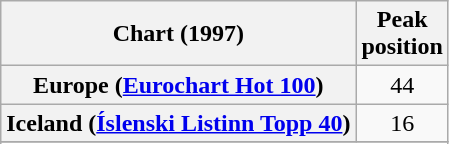<table class="wikitable sortable plainrowheaders" style="text-align:center">
<tr>
<th>Chart (1997)</th>
<th>Peak<br>position</th>
</tr>
<tr>
<th scope="row">Europe (<a href='#'>Eurochart Hot 100</a>)</th>
<td>44</td>
</tr>
<tr>
<th scope="row">Iceland (<a href='#'>Íslenski Listinn Topp 40</a>)</th>
<td>16</td>
</tr>
<tr>
</tr>
<tr>
</tr>
<tr>
</tr>
</table>
